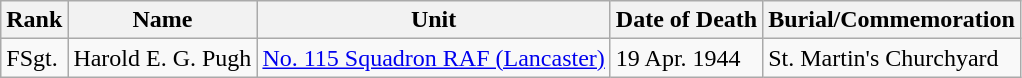<table class="wikitable">
<tr>
<th>Rank</th>
<th>Name</th>
<th>Unit</th>
<th>Date of Death</th>
<th>Burial/Commemoration</th>
</tr>
<tr>
<td>FSgt.</td>
<td>Harold E. G. Pugh</td>
<td><a href='#'>No. 115 Squadron RAF (Lancaster)</a></td>
<td>19 Apr. 1944</td>
<td>St. Martin's Churchyard</td>
</tr>
</table>
